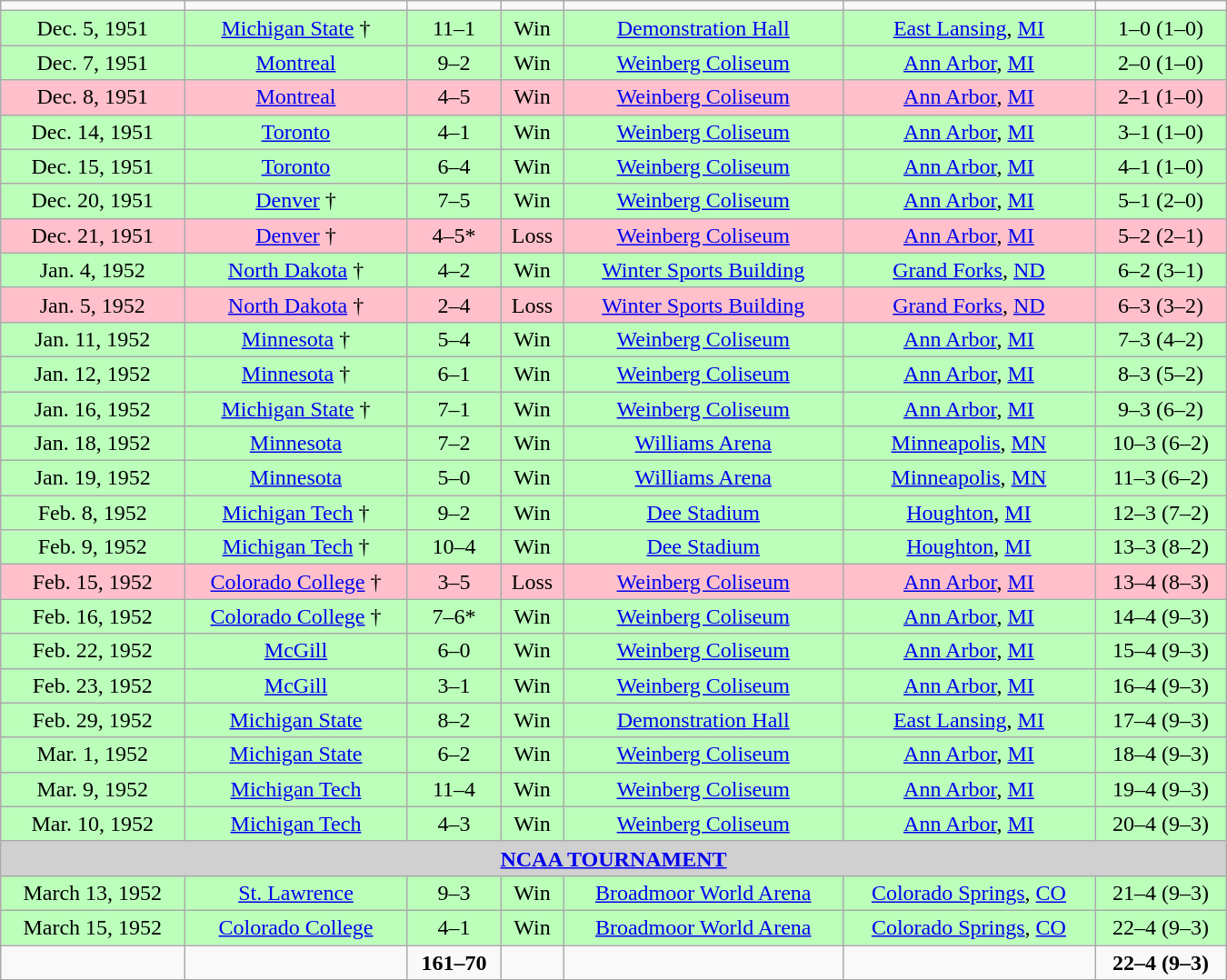<table class="wikitable" width="900">
<tr align="center"  style=>
<td><strong></strong></td>
<td><strong></strong></td>
<td><strong></strong></td>
<td><strong></strong></td>
<td><strong></strong></td>
<td><strong></strong></td>
<td><strong></strong></td>
</tr>
<tr align="center" bgcolor="bbffbb">
<td>Dec. 5, 1951</td>
<td><a href='#'>Michigan State</a> †</td>
<td>11–1</td>
<td>Win</td>
<td><a href='#'>Demonstration Hall</a></td>
<td><a href='#'>East Lansing</a>, <a href='#'>MI</a></td>
<td>1–0 (1–0)</td>
</tr>
<tr align="center" bgcolor="bbffbb">
<td>Dec. 7, 1951</td>
<td><a href='#'>Montreal</a></td>
<td>9–2</td>
<td>Win</td>
<td><a href='#'>Weinberg Coliseum</a></td>
<td><a href='#'>Ann Arbor</a>, <a href='#'>MI</a></td>
<td>2–0 (1–0)</td>
</tr>
<tr align="center" bgcolor="pink">
<td>Dec. 8, 1951</td>
<td><a href='#'>Montreal</a></td>
<td>4–5</td>
<td>Win</td>
<td><a href='#'>Weinberg Coliseum</a></td>
<td><a href='#'>Ann Arbor</a>, <a href='#'>MI</a></td>
<td>2–1 (1–0)</td>
</tr>
<tr align="center" bgcolor="bbffbb">
<td>Dec. 14, 1951</td>
<td><a href='#'>Toronto</a></td>
<td>4–1</td>
<td>Win</td>
<td><a href='#'>Weinberg Coliseum</a></td>
<td><a href='#'>Ann Arbor</a>, <a href='#'>MI</a></td>
<td>3–1 (1–0)</td>
</tr>
<tr align="center" bgcolor="bbffbb">
<td>Dec. 15, 1951</td>
<td><a href='#'>Toronto</a></td>
<td>6–4</td>
<td>Win</td>
<td><a href='#'>Weinberg Coliseum</a></td>
<td><a href='#'>Ann Arbor</a>, <a href='#'>MI</a></td>
<td>4–1 (1–0)</td>
</tr>
<tr align="center" bgcolor="bbffbb">
<td>Dec. 20, 1951</td>
<td><a href='#'>Denver</a> †</td>
<td>7–5</td>
<td>Win</td>
<td><a href='#'>Weinberg Coliseum</a></td>
<td><a href='#'>Ann Arbor</a>, <a href='#'>MI</a></td>
<td>5–1 (2–0)</td>
</tr>
<tr align="center" bgcolor="pink">
<td>Dec. 21, 1951</td>
<td><a href='#'>Denver</a> †</td>
<td>4–5*</td>
<td>Loss</td>
<td><a href='#'>Weinberg Coliseum</a></td>
<td><a href='#'>Ann Arbor</a>, <a href='#'>MI</a></td>
<td>5–2 (2–1)</td>
</tr>
<tr align="center" bgcolor="bbffbb">
<td>Jan. 4, 1952</td>
<td><a href='#'>North Dakota</a> †</td>
<td>4–2</td>
<td>Win</td>
<td><a href='#'>Winter Sports Building</a></td>
<td><a href='#'>Grand Forks</a>, <a href='#'>ND</a></td>
<td>6–2 (3–1)</td>
</tr>
<tr align="center" bgcolor="pink">
<td>Jan. 5, 1952</td>
<td><a href='#'>North Dakota</a> †</td>
<td>2–4</td>
<td>Loss</td>
<td><a href='#'>Winter Sports Building</a></td>
<td><a href='#'>Grand Forks</a>, <a href='#'>ND</a></td>
<td>6–3 (3–2)</td>
</tr>
<tr align="center" bgcolor="bbffbb">
<td>Jan. 11, 1952</td>
<td><a href='#'>Minnesota</a> †</td>
<td>5–4</td>
<td>Win</td>
<td><a href='#'>Weinberg Coliseum</a></td>
<td><a href='#'>Ann Arbor</a>, <a href='#'>MI</a></td>
<td>7–3 (4–2)</td>
</tr>
<tr align="center" bgcolor="bbffbb">
<td>Jan. 12, 1952</td>
<td><a href='#'>Minnesota</a> †</td>
<td>6–1</td>
<td>Win</td>
<td><a href='#'>Weinberg Coliseum</a></td>
<td><a href='#'>Ann Arbor</a>, <a href='#'>MI</a></td>
<td>8–3 (5–2)</td>
</tr>
<tr align="center" bgcolor="bbffbb">
<td>Jan. 16, 1952</td>
<td><a href='#'>Michigan State</a> †</td>
<td>7–1</td>
<td>Win</td>
<td><a href='#'>Weinberg Coliseum</a></td>
<td><a href='#'>Ann Arbor</a>, <a href='#'>MI</a></td>
<td>9–3 (6–2)</td>
</tr>
<tr align="center" bgcolor="bbffbb">
<td>Jan. 18, 1952</td>
<td><a href='#'>Minnesota</a></td>
<td>7–2</td>
<td>Win</td>
<td><a href='#'>Williams Arena</a></td>
<td><a href='#'>Minneapolis</a>, <a href='#'>MN</a></td>
<td>10–3 (6–2)</td>
</tr>
<tr align="center" bgcolor="bbffbb">
<td>Jan. 19, 1952</td>
<td><a href='#'>Minnesota</a></td>
<td>5–0</td>
<td>Win</td>
<td><a href='#'>Williams Arena</a></td>
<td><a href='#'>Minneapolis</a>, <a href='#'>MN</a></td>
<td>11–3 (6–2)</td>
</tr>
<tr align="center" bgcolor="bbffbb">
<td>Feb. 8, 1952</td>
<td><a href='#'>Michigan Tech</a> †</td>
<td>9–2</td>
<td>Win</td>
<td><a href='#'>Dee Stadium</a></td>
<td><a href='#'>Houghton</a>, <a href='#'>MI</a></td>
<td>12–3 (7–2)</td>
</tr>
<tr align="center" bgcolor="bbffbb">
<td>Feb. 9, 1952</td>
<td><a href='#'>Michigan Tech</a> †</td>
<td>10–4</td>
<td>Win</td>
<td><a href='#'>Dee Stadium</a></td>
<td><a href='#'>Houghton</a>, <a href='#'>MI</a></td>
<td>13–3 (8–2)</td>
</tr>
<tr align="center" bgcolor="pink">
<td>Feb. 15, 1952</td>
<td><a href='#'>Colorado College</a> †</td>
<td>3–5</td>
<td>Loss</td>
<td><a href='#'>Weinberg Coliseum</a></td>
<td><a href='#'>Ann Arbor</a>, <a href='#'>MI</a></td>
<td>13–4 (8–3)</td>
</tr>
<tr align="center" bgcolor="bbffbb">
<td>Feb. 16, 1952</td>
<td><a href='#'>Colorado College</a> †</td>
<td>7–6*</td>
<td>Win</td>
<td><a href='#'>Weinberg Coliseum</a></td>
<td><a href='#'>Ann Arbor</a>, <a href='#'>MI</a></td>
<td>14–4 (9–3)</td>
</tr>
<tr align="center" bgcolor="bbffbb">
<td>Feb. 22, 1952</td>
<td><a href='#'>McGill</a></td>
<td>6–0</td>
<td>Win</td>
<td><a href='#'>Weinberg Coliseum</a></td>
<td><a href='#'>Ann Arbor</a>, <a href='#'>MI</a></td>
<td>15–4 (9–3)</td>
</tr>
<tr align="center" bgcolor="bbffbb">
<td>Feb. 23, 1952</td>
<td><a href='#'>McGill</a></td>
<td>3–1</td>
<td>Win</td>
<td><a href='#'>Weinberg Coliseum</a></td>
<td><a href='#'>Ann Arbor</a>, <a href='#'>MI</a></td>
<td>16–4 (9–3)</td>
</tr>
<tr align="center" bgcolor="bbffbb">
<td>Feb. 29, 1952</td>
<td><a href='#'>Michigan State</a></td>
<td>8–2</td>
<td>Win</td>
<td><a href='#'>Demonstration Hall</a></td>
<td><a href='#'>East Lansing</a>, <a href='#'>MI</a></td>
<td>17–4 (9–3)</td>
</tr>
<tr align="center" bgcolor="bbffbb">
<td>Mar. 1, 1952</td>
<td><a href='#'>Michigan State</a></td>
<td>6–2</td>
<td>Win</td>
<td><a href='#'>Weinberg Coliseum</a></td>
<td><a href='#'>Ann Arbor</a>, <a href='#'>MI</a></td>
<td>18–4 (9–3)</td>
</tr>
<tr align="center" bgcolor="bbffbb">
<td>Mar. 9, 1952</td>
<td><a href='#'>Michigan Tech</a></td>
<td>11–4</td>
<td>Win</td>
<td><a href='#'>Weinberg Coliseum</a></td>
<td><a href='#'>Ann Arbor</a>, <a href='#'>MI</a></td>
<td>19–4 (9–3)</td>
</tr>
<tr align="center" bgcolor="bbffbb">
<td>Mar. 10, 1952</td>
<td><a href='#'>Michigan Tech</a></td>
<td>4–3</td>
<td>Win</td>
<td><a href='#'>Weinberg Coliseum</a></td>
<td><a href='#'>Ann Arbor</a>, <a href='#'>MI</a></td>
<td>20–4 (9–3)</td>
</tr>
<tr align="center" bgcolor="#d0d0d0">
<td colspan=7><strong><a href='#'>NCAA TOURNAMENT</a></strong></td>
</tr>
<tr align="center" bgcolor="bbffbb">
<td>March 13, 1952</td>
<td><a href='#'>St. Lawrence</a></td>
<td>9–3</td>
<td>Win</td>
<td><a href='#'>Broadmoor World Arena</a></td>
<td><a href='#'>Colorado Springs</a>, <a href='#'>CO</a></td>
<td>21–4 (9–3)</td>
</tr>
<tr align="center" bgcolor="bbffbb">
<td>March 15, 1952</td>
<td><a href='#'>Colorado College</a></td>
<td>4–1</td>
<td>Win</td>
<td><a href='#'>Broadmoor World Arena</a></td>
<td><a href='#'>Colorado Springs</a>, <a href='#'>CO</a></td>
<td>22–4 (9–3)</td>
</tr>
<tr align="center" bgcolor="">
<td></td>
<td></td>
<td><strong>161–70</strong></td>
<td></td>
<td></td>
<td></td>
<td><strong>22–4 (9–3)</strong></td>
</tr>
</table>
